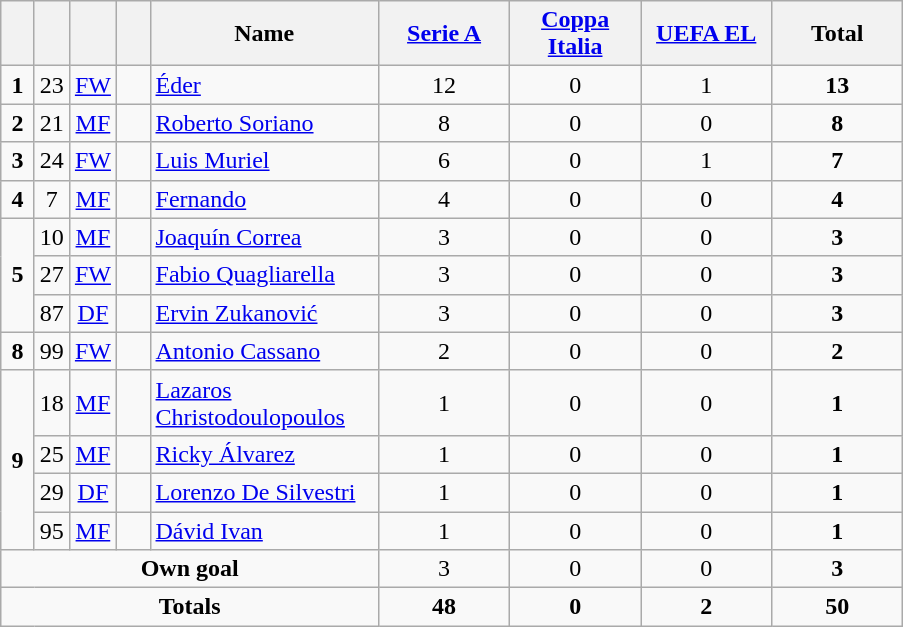<table class="wikitable" style="text-align:center">
<tr>
<th width=15></th>
<th width=15></th>
<th width=15></th>
<th width=15></th>
<th width=145>Name</th>
<th width=80><a href='#'>Serie A</a></th>
<th width=80><a href='#'>Coppa Italia</a></th>
<th width=80><a href='#'>UEFA EL</a></th>
<th width=80>Total</th>
</tr>
<tr>
<td><strong>1</strong></td>
<td>23</td>
<td><a href='#'>FW</a></td>
<td></td>
<td align=left><a href='#'>Éder</a></td>
<td>12</td>
<td>0</td>
<td>1</td>
<td><strong>13</strong></td>
</tr>
<tr>
<td><strong>2</strong></td>
<td>21</td>
<td><a href='#'>MF</a></td>
<td></td>
<td align=left><a href='#'>Roberto Soriano</a></td>
<td>8</td>
<td>0</td>
<td>0</td>
<td><strong>8</strong></td>
</tr>
<tr>
<td><strong>3</strong></td>
<td>24</td>
<td><a href='#'>FW</a></td>
<td></td>
<td align=left><a href='#'>Luis Muriel</a></td>
<td>6</td>
<td>0</td>
<td>1</td>
<td><strong>7</strong></td>
</tr>
<tr>
<td><strong>4</strong></td>
<td>7</td>
<td><a href='#'>MF</a></td>
<td></td>
<td align=left><a href='#'>Fernando</a></td>
<td>4</td>
<td>0</td>
<td>0</td>
<td><strong>4</strong></td>
</tr>
<tr>
<td rowspan=3><strong>5</strong></td>
<td>10</td>
<td><a href='#'>MF</a></td>
<td></td>
<td align=left><a href='#'>Joaquín Correa</a></td>
<td>3</td>
<td>0</td>
<td>0</td>
<td><strong>3</strong></td>
</tr>
<tr>
<td>27</td>
<td><a href='#'>FW</a></td>
<td></td>
<td align=left><a href='#'>Fabio Quagliarella</a></td>
<td>3</td>
<td>0</td>
<td>0</td>
<td><strong>3</strong></td>
</tr>
<tr>
<td>87</td>
<td><a href='#'>DF</a></td>
<td></td>
<td align=left><a href='#'>Ervin Zukanović</a></td>
<td>3</td>
<td>0</td>
<td>0</td>
<td><strong>3</strong></td>
</tr>
<tr>
<td><strong>8</strong></td>
<td>99</td>
<td><a href='#'>FW</a></td>
<td></td>
<td align=left><a href='#'>Antonio Cassano</a></td>
<td>2</td>
<td>0</td>
<td>0</td>
<td><strong>2</strong></td>
</tr>
<tr>
<td rowspan=4><strong>9</strong></td>
<td>18</td>
<td><a href='#'>MF</a></td>
<td></td>
<td align=left><a href='#'>Lazaros Christodoulopoulos</a></td>
<td>1</td>
<td>0</td>
<td>0</td>
<td><strong>1</strong></td>
</tr>
<tr>
<td>25</td>
<td><a href='#'>MF</a></td>
<td></td>
<td align=left><a href='#'>Ricky Álvarez</a></td>
<td>1</td>
<td>0</td>
<td>0</td>
<td><strong>1</strong></td>
</tr>
<tr>
<td>29</td>
<td><a href='#'>DF</a></td>
<td></td>
<td align=left><a href='#'>Lorenzo De Silvestri</a></td>
<td>1</td>
<td>0</td>
<td>0</td>
<td><strong>1</strong></td>
</tr>
<tr>
<td>95</td>
<td><a href='#'>MF</a></td>
<td></td>
<td align=left><a href='#'>Dávid Ivan</a></td>
<td>1</td>
<td>0</td>
<td>0</td>
<td><strong>1</strong></td>
</tr>
<tr>
<td colspan=5><strong>Own goal</strong></td>
<td>3</td>
<td>0</td>
<td>0</td>
<td><strong>3</strong></td>
</tr>
<tr>
<td colspan=5><strong>Totals</strong></td>
<td><strong>48</strong></td>
<td><strong>0</strong></td>
<td><strong>2</strong></td>
<td><strong>50</strong></td>
</tr>
</table>
